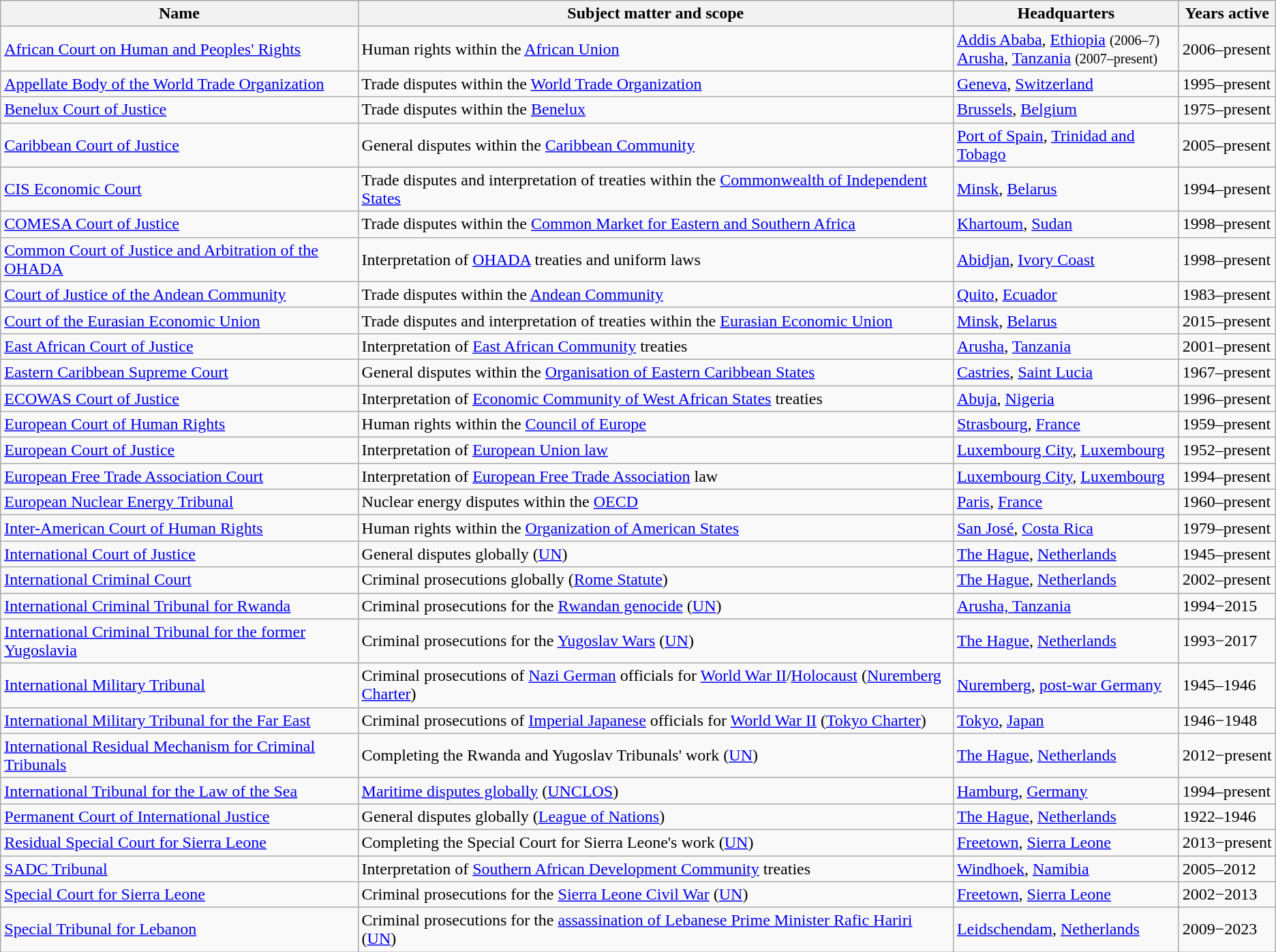<table class="wikitable sortable">
<tr>
<th>Name</th>
<th>Subject matter and scope</th>
<th>Headquarters</th>
<th>Years active</th>
</tr>
<tr>
<td><a href='#'>African Court on Human and Peoples' Rights</a></td>
<td>Human rights within the <a href='#'>African Union</a></td>
<td><a href='#'>Addis Ababa</a>, <a href='#'>Ethiopia</a> <small>(2006–7)</small><br><a href='#'>Arusha</a>, <a href='#'>Tanzania</a> <small>(2007–present)</small></td>
<td>2006–present</td>
</tr>
<tr>
<td><a href='#'>Appellate Body of the World Trade Organization</a></td>
<td>Trade disputes within the <a href='#'>World Trade Organization</a></td>
<td><a href='#'>Geneva</a>, <a href='#'>Switzerland</a></td>
<td>1995–present</td>
</tr>
<tr>
<td><a href='#'>Benelux Court of Justice</a></td>
<td>Trade disputes within the <a href='#'>Benelux</a></td>
<td><a href='#'>Brussels</a>, <a href='#'>Belgium</a></td>
<td>1975–present</td>
</tr>
<tr>
<td><a href='#'>Caribbean Court of Justice</a></td>
<td>General disputes within the <a href='#'>Caribbean Community</a></td>
<td><a href='#'>Port of Spain</a>, <a href='#'>Trinidad and Tobago</a></td>
<td>2005–present</td>
</tr>
<tr>
<td><a href='#'>CIS Economic Court</a></td>
<td>Trade disputes and interpretation of treaties within the <a href='#'>Commonwealth of Independent States</a></td>
<td><a href='#'>Minsk</a>, <a href='#'>Belarus</a></td>
<td>1994–present</td>
</tr>
<tr>
<td><a href='#'>COMESA Court of Justice</a></td>
<td>Trade disputes within the <a href='#'>Common Market for Eastern and Southern Africa</a></td>
<td><a href='#'>Khartoum</a>, <a href='#'>Sudan</a></td>
<td>1998–present</td>
</tr>
<tr>
<td><a href='#'>Common Court of Justice and Arbitration of the OHADA</a></td>
<td>Interpretation of <a href='#'>OHADA</a> treaties and uniform laws</td>
<td><a href='#'>Abidjan</a>, <a href='#'>Ivory Coast</a></td>
<td>1998–present</td>
</tr>
<tr>
<td><a href='#'>Court of Justice of the Andean Community</a></td>
<td>Trade disputes within the <a href='#'>Andean Community</a></td>
<td><a href='#'>Quito</a>, <a href='#'>Ecuador</a></td>
<td>1983–present</td>
</tr>
<tr>
<td><a href='#'>Court of the Eurasian Economic Union</a></td>
<td>Trade disputes and interpretation of treaties within the <a href='#'>Eurasian Economic Union</a></td>
<td><a href='#'>Minsk</a>, <a href='#'>Belarus</a></td>
<td>2015–present</td>
</tr>
<tr>
<td><a href='#'>East African Court of Justice</a></td>
<td>Interpretation of <a href='#'>East African Community</a> treaties</td>
<td><a href='#'>Arusha</a>, <a href='#'>Tanzania</a></td>
<td>2001–present</td>
</tr>
<tr>
<td><a href='#'>Eastern Caribbean Supreme Court</a></td>
<td>General disputes within the <a href='#'>Organisation of Eastern Caribbean States</a></td>
<td><a href='#'>Castries</a>, <a href='#'>Saint Lucia</a></td>
<td>1967–present</td>
</tr>
<tr>
<td><a href='#'>ECOWAS Court of Justice</a></td>
<td>Interpretation of <a href='#'>Economic Community of West African States</a> treaties</td>
<td><a href='#'>Abuja</a>, <a href='#'>Nigeria</a></td>
<td>1996–present</td>
</tr>
<tr>
<td><a href='#'>European Court of Human Rights</a></td>
<td>Human rights within the <a href='#'>Council of Europe</a></td>
<td><a href='#'>Strasbourg</a>, <a href='#'>France</a></td>
<td>1959–present</td>
</tr>
<tr>
<td><a href='#'>European Court of Justice</a></td>
<td>Interpretation of <a href='#'>European Union law</a></td>
<td><a href='#'>Luxembourg City</a>, <a href='#'>Luxembourg</a></td>
<td>1952–present</td>
</tr>
<tr>
<td><a href='#'>European Free Trade Association Court</a></td>
<td>Interpretation of <a href='#'>European Free Trade Association</a> law</td>
<td><a href='#'>Luxembourg City</a>, <a href='#'>Luxembourg</a></td>
<td>1994–present</td>
</tr>
<tr>
<td><a href='#'>European Nuclear Energy Tribunal</a></td>
<td>Nuclear energy disputes within the <a href='#'>OECD</a></td>
<td><a href='#'>Paris</a>, <a href='#'>France</a></td>
<td>1960–present</td>
</tr>
<tr>
<td><a href='#'>Inter-American Court of Human Rights</a></td>
<td>Human rights within the <a href='#'>Organization of American States</a></td>
<td><a href='#'>San José</a>, <a href='#'>Costa Rica</a></td>
<td>1979–present</td>
</tr>
<tr>
<td><a href='#'>International Court of Justice</a></td>
<td>General disputes globally (<a href='#'>UN</a>)</td>
<td><a href='#'>The Hague</a>, <a href='#'>Netherlands</a></td>
<td>1945–present</td>
</tr>
<tr>
<td><a href='#'>International Criminal Court</a></td>
<td>Criminal prosecutions globally (<a href='#'>Rome Statute</a>)</td>
<td><a href='#'>The Hague</a>, <a href='#'>Netherlands</a></td>
<td>2002–present</td>
</tr>
<tr>
<td><a href='#'>International Criminal Tribunal for Rwanda</a></td>
<td>Criminal prosecutions for the <a href='#'>Rwandan genocide</a> (<a href='#'>UN</a>)</td>
<td><a href='#'>Arusha, Tanzania</a></td>
<td>1994−2015</td>
</tr>
<tr>
<td><a href='#'>International Criminal Tribunal for the former Yugoslavia</a></td>
<td>Criminal prosecutions for the <a href='#'>Yugoslav Wars</a> (<a href='#'>UN</a>)</td>
<td><a href='#'>The Hague</a>, <a href='#'>Netherlands</a></td>
<td>1993−2017</td>
</tr>
<tr>
<td><a href='#'>International Military Tribunal</a></td>
<td>Criminal prosecutions of <a href='#'>Nazi German</a> officials for <a href='#'>World War II</a>/<a href='#'>Holocaust</a> (<a href='#'>Nuremberg Charter</a>)</td>
<td><a href='#'>Nuremberg</a>, <a href='#'>post-war Germany</a></td>
<td>1945–1946</td>
</tr>
<tr>
<td><a href='#'>International Military Tribunal for the Far East</a></td>
<td>Criminal prosecutions of <a href='#'>Imperial Japanese</a> officials for <a href='#'>World War II</a>  (<a href='#'>Tokyo Charter</a>)</td>
<td><a href='#'>Tokyo</a>, <a href='#'>Japan</a></td>
<td>1946−1948</td>
</tr>
<tr>
<td><a href='#'>International Residual Mechanism for Criminal Tribunals</a></td>
<td>Completing the Rwanda and Yugoslav Tribunals' work (<a href='#'>UN</a>)</td>
<td><a href='#'>The Hague</a>, <a href='#'>Netherlands</a></td>
<td>2012−present</td>
</tr>
<tr>
<td><a href='#'>International Tribunal for the Law of the Sea</a></td>
<td><a href='#'>Maritime disputes globally</a> (<a href='#'>UNCLOS</a>)</td>
<td><a href='#'>Hamburg</a>, <a href='#'>Germany</a></td>
<td>1994–present</td>
</tr>
<tr>
<td><a href='#'>Permanent Court of International Justice</a></td>
<td>General disputes globally (<a href='#'>League of Nations</a>)</td>
<td><a href='#'>The Hague</a>, <a href='#'>Netherlands</a></td>
<td>1922–1946</td>
</tr>
<tr>
<td><a href='#'>Residual Special Court for Sierra Leone</a></td>
<td>Completing the Special Court for Sierra Leone's work (<a href='#'>UN</a>)</td>
<td><a href='#'>Freetown</a>, <a href='#'>Sierra Leone</a></td>
<td>2013−present</td>
</tr>
<tr>
<td><a href='#'>SADC Tribunal</a></td>
<td>Interpretation of <a href='#'>Southern African Development Community</a> treaties</td>
<td><a href='#'>Windhoek</a>, <a href='#'>Namibia</a></td>
<td>2005–2012</td>
</tr>
<tr>
<td><a href='#'>Special Court for Sierra Leone</a></td>
<td>Criminal prosecutions for the <a href='#'>Sierra Leone Civil War</a> (<a href='#'>UN</a>)</td>
<td><a href='#'>Freetown</a>, <a href='#'>Sierra Leone</a></td>
<td>2002−2013</td>
</tr>
<tr>
<td><a href='#'>Special Tribunal for Lebanon</a></td>
<td>Criminal prosecutions for the <a href='#'>assassination of Lebanese Prime Minister Rafic Hariri</a> (<a href='#'>UN</a>)</td>
<td><a href='#'>Leidschendam</a>, <a href='#'>Netherlands</a></td>
<td>2009−2023</td>
</tr>
</table>
